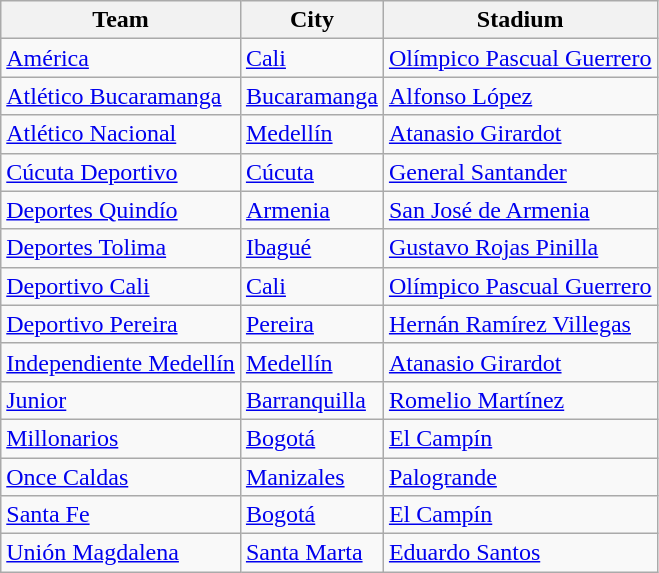<table class="wikitable sortable">
<tr>
<th>Team</th>
<th>City</th>
<th>Stadium</th>
</tr>
<tr>
<td><a href='#'>América</a></td>
<td><a href='#'>Cali</a></td>
<td><a href='#'>Olímpico Pascual Guerrero</a></td>
</tr>
<tr>
<td><a href='#'>Atlético Bucaramanga</a></td>
<td><a href='#'>Bucaramanga</a></td>
<td><a href='#'>Alfonso López</a></td>
</tr>
<tr>
<td><a href='#'>Atlético Nacional</a></td>
<td><a href='#'>Medellín</a></td>
<td><a href='#'>Atanasio Girardot</a></td>
</tr>
<tr>
<td><a href='#'>Cúcuta Deportivo</a></td>
<td><a href='#'>Cúcuta</a></td>
<td><a href='#'>General Santander</a></td>
</tr>
<tr>
<td><a href='#'>Deportes Quindío</a></td>
<td><a href='#'>Armenia</a></td>
<td><a href='#'>San José de Armenia</a></td>
</tr>
<tr>
<td><a href='#'>Deportes Tolima</a></td>
<td><a href='#'>Ibagué</a></td>
<td><a href='#'>Gustavo Rojas Pinilla</a></td>
</tr>
<tr>
<td><a href='#'>Deportivo Cali</a></td>
<td><a href='#'>Cali</a></td>
<td><a href='#'>Olímpico Pascual Guerrero</a></td>
</tr>
<tr>
<td><a href='#'>Deportivo Pereira</a></td>
<td><a href='#'>Pereira</a></td>
<td><a href='#'>Hernán Ramírez Villegas</a></td>
</tr>
<tr>
<td><a href='#'>Independiente Medellín</a></td>
<td><a href='#'>Medellín</a></td>
<td><a href='#'>Atanasio Girardot</a></td>
</tr>
<tr>
<td><a href='#'>Junior</a></td>
<td><a href='#'>Barranquilla</a></td>
<td><a href='#'>Romelio Martínez</a></td>
</tr>
<tr>
<td><a href='#'>Millonarios</a></td>
<td><a href='#'>Bogotá</a></td>
<td><a href='#'>El Campín</a></td>
</tr>
<tr>
<td><a href='#'>Once Caldas</a></td>
<td><a href='#'>Manizales</a></td>
<td><a href='#'>Palogrande</a></td>
</tr>
<tr>
<td><a href='#'>Santa Fe</a></td>
<td><a href='#'>Bogotá</a></td>
<td><a href='#'>El Campín</a></td>
</tr>
<tr>
<td><a href='#'>Unión Magdalena</a></td>
<td><a href='#'>Santa Marta</a></td>
<td><a href='#'>Eduardo Santos</a></td>
</tr>
</table>
